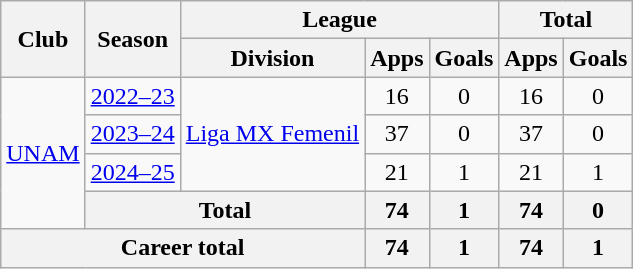<table class="wikitable">
<tr>
<th rowspan="2">Club</th>
<th rowspan="2">Season</th>
<th colspan="3">League</th>
<th colspan="2">Total</th>
</tr>
<tr>
<th>Division</th>
<th>Apps</th>
<th>Goals</th>
<th>Apps</th>
<th>Goals</th>
</tr>
<tr>
<td rowspan="4"><a href='#'>UNAM</a></td>
<td><a href='#'>2022–23</a></td>
<td rowspan="3"><a href='#'>Liga MX Femenil</a></td>
<td align="center">16</td>
<td align="center">0</td>
<td align="center">16</td>
<td align="center">0</td>
</tr>
<tr>
<td><a href='#'>2023–24</a></td>
<td align="center">37</td>
<td align="center">0</td>
<td align="center">37</td>
<td align="center">0</td>
</tr>
<tr>
<td><a href='#'>2024–25</a></td>
<td align="center">21</td>
<td align="center">1</td>
<td align="center">21</td>
<td align="center">1</td>
</tr>
<tr>
<th colspan="2">Total</th>
<th>74</th>
<th>1</th>
<th>74</th>
<th>0</th>
</tr>
<tr>
<th colspan="3">Career total</th>
<th>74</th>
<th>1</th>
<th>74</th>
<th>1</th>
</tr>
</table>
